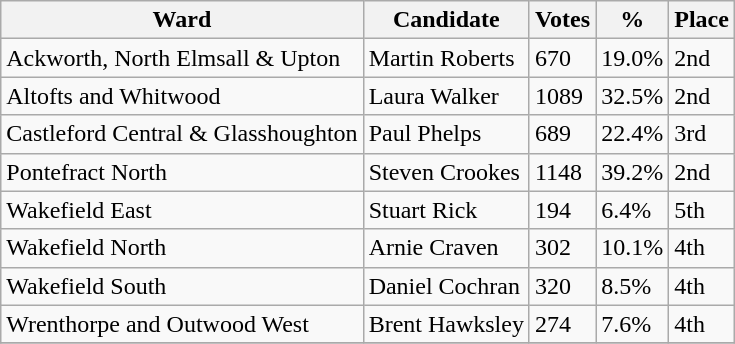<table class="wikitable">
<tr>
<th>Ward</th>
<th>Candidate</th>
<th>Votes</th>
<th>%</th>
<th>Place</th>
</tr>
<tr>
<td>Ackworth, North Elmsall & Upton</td>
<td>Martin Roberts</td>
<td>670</td>
<td>19.0%</td>
<td>2nd</td>
</tr>
<tr>
<td>Altofts and Whitwood</td>
<td>Laura Walker</td>
<td>1089</td>
<td>32.5%</td>
<td>2nd</td>
</tr>
<tr>
<td>Castleford Central & Glasshoughton</td>
<td>Paul Phelps</td>
<td>689</td>
<td>22.4%</td>
<td>3rd</td>
</tr>
<tr>
<td>Pontefract North</td>
<td>Steven Crookes</td>
<td>1148</td>
<td>39.2%</td>
<td>2nd</td>
</tr>
<tr>
<td>Wakefield East</td>
<td>Stuart Rick</td>
<td>194</td>
<td>6.4%</td>
<td>5th</td>
</tr>
<tr>
<td>Wakefield North</td>
<td>Arnie Craven</td>
<td>302</td>
<td>10.1%</td>
<td>4th</td>
</tr>
<tr>
<td>Wakefield South</td>
<td>Daniel Cochran</td>
<td>320</td>
<td>8.5%</td>
<td>4th</td>
</tr>
<tr>
<td>Wrenthorpe and Outwood West</td>
<td>Brent Hawksley</td>
<td>274</td>
<td>7.6%</td>
<td>4th</td>
</tr>
<tr>
</tr>
</table>
